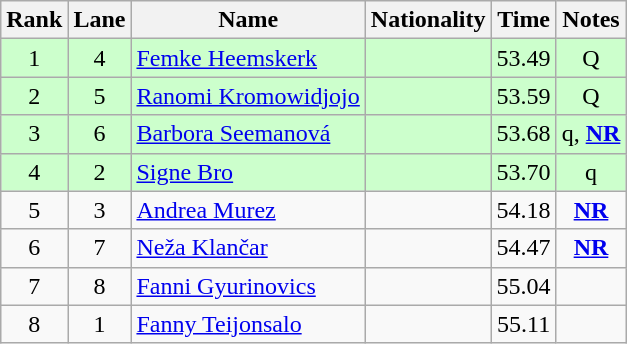<table class="wikitable sortable" style="text-align:center">
<tr>
<th>Rank</th>
<th>Lane</th>
<th>Name</th>
<th>Nationality</th>
<th>Time</th>
<th>Notes</th>
</tr>
<tr bgcolor=ccffcc>
<td>1</td>
<td>4</td>
<td align=left><a href='#'>Femke Heemskerk</a></td>
<td align=left></td>
<td>53.49</td>
<td>Q</td>
</tr>
<tr bgcolor=ccffcc>
<td>2</td>
<td>5</td>
<td align=left><a href='#'>Ranomi Kromowidjojo</a></td>
<td align=left></td>
<td>53.59</td>
<td>Q</td>
</tr>
<tr bgcolor=ccffcc>
<td>3</td>
<td>6</td>
<td align=left><a href='#'>Barbora Seemanová</a></td>
<td align=left></td>
<td>53.68</td>
<td>q, <strong><a href='#'>NR</a></strong></td>
</tr>
<tr bgcolor=ccffcc>
<td>4</td>
<td>2</td>
<td align=left><a href='#'>Signe Bro</a></td>
<td align=left></td>
<td>53.70</td>
<td>q</td>
</tr>
<tr>
<td>5</td>
<td>3</td>
<td align=left><a href='#'>Andrea Murez</a></td>
<td align=left></td>
<td>54.18</td>
<td><strong><a href='#'>NR</a></strong></td>
</tr>
<tr>
<td>6</td>
<td>7</td>
<td align=left><a href='#'>Neža Klančar</a></td>
<td align=left></td>
<td>54.47</td>
<td><strong><a href='#'>NR</a></strong></td>
</tr>
<tr>
<td>7</td>
<td>8</td>
<td align=left><a href='#'>Fanni Gyurinovics</a></td>
<td align=left></td>
<td>55.04</td>
<td></td>
</tr>
<tr>
<td>8</td>
<td>1</td>
<td align=left><a href='#'>Fanny Teijonsalo</a></td>
<td align=left></td>
<td>55.11</td>
<td></td>
</tr>
</table>
